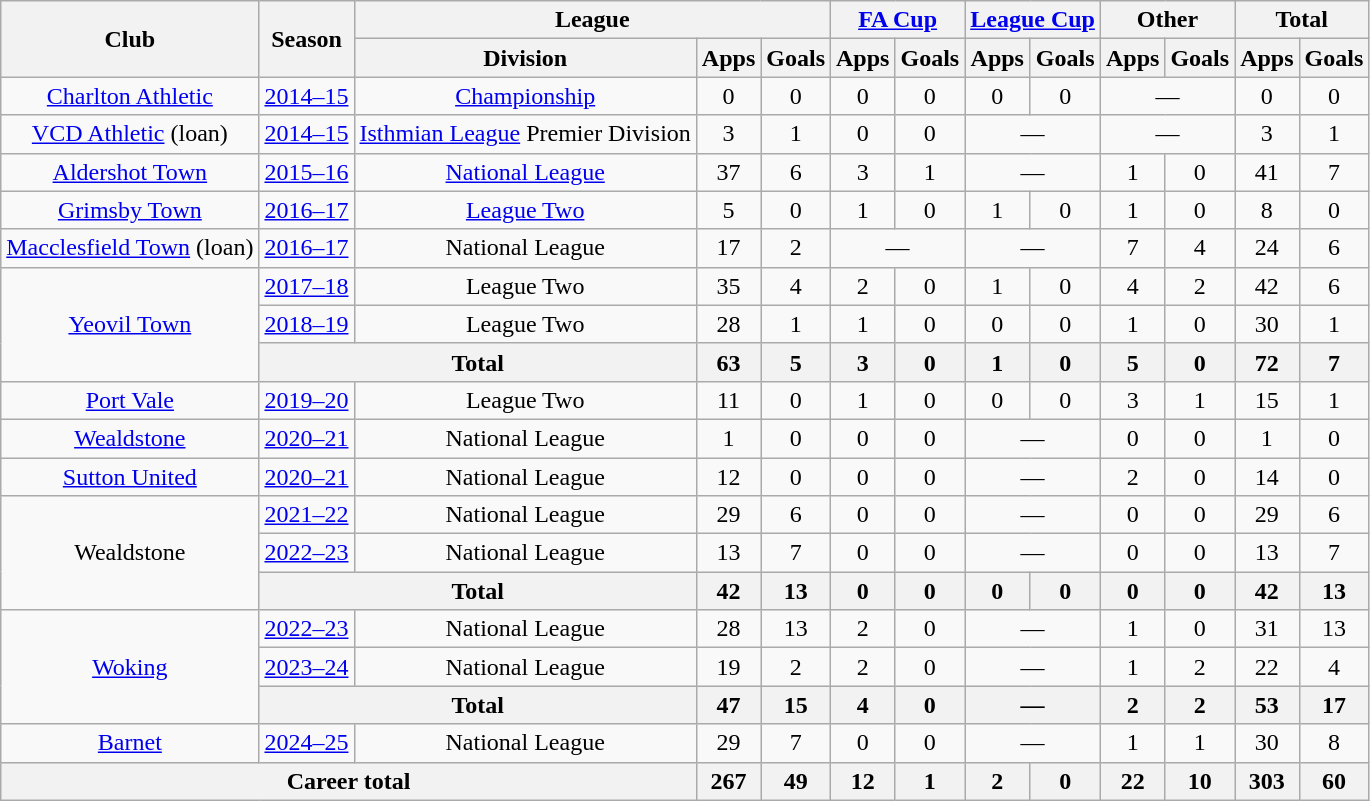<table class="wikitable" style="text-align:center;">
<tr>
<th rowspan="2">Club</th>
<th rowspan="2">Season</th>
<th colspan="3">League</th>
<th colspan="2"><a href='#'>FA Cup</a></th>
<th colspan="2"><a href='#'>League Cup</a></th>
<th colspan="2">Other</th>
<th colspan="2">Total</th>
</tr>
<tr>
<th>Division</th>
<th>Apps</th>
<th>Goals</th>
<th>Apps</th>
<th>Goals</th>
<th>Apps</th>
<th>Goals</th>
<th>Apps</th>
<th>Goals</th>
<th>Apps</th>
<th>Goals</th>
</tr>
<tr>
<td><a href='#'>Charlton Athletic</a></td>
<td><a href='#'>2014–15</a></td>
<td><a href='#'>Championship</a></td>
<td>0</td>
<td>0</td>
<td>0</td>
<td>0</td>
<td>0</td>
<td>0</td>
<td colspan="2">—</td>
<td>0</td>
<td>0</td>
</tr>
<tr>
<td><a href='#'>VCD Athletic</a> (loan)</td>
<td><a href='#'>2014–15</a></td>
<td><a href='#'>Isthmian League</a> Premier Division</td>
<td>3</td>
<td>1</td>
<td>0</td>
<td>0</td>
<td colspan="2">—</td>
<td colspan="2">—</td>
<td>3</td>
<td>1</td>
</tr>
<tr>
<td><a href='#'>Aldershot Town</a></td>
<td><a href='#'>2015–16</a></td>
<td><a href='#'>National League</a></td>
<td>37</td>
<td>6</td>
<td>3</td>
<td>1</td>
<td colspan="2">—</td>
<td>1</td>
<td>0</td>
<td>41</td>
<td>7</td>
</tr>
<tr>
<td><a href='#'>Grimsby Town</a></td>
<td><a href='#'>2016–17</a></td>
<td><a href='#'>League Two</a></td>
<td>5</td>
<td>0</td>
<td>1</td>
<td>0</td>
<td>1</td>
<td>0</td>
<td>1</td>
<td>0</td>
<td>8</td>
<td>0</td>
</tr>
<tr>
<td><a href='#'>Macclesfield Town</a> (loan)</td>
<td><a href='#'>2016–17</a></td>
<td>National League</td>
<td>17</td>
<td>2</td>
<td colspan="2">—</td>
<td colspan="2">—</td>
<td>7</td>
<td>4</td>
<td>24</td>
<td>6</td>
</tr>
<tr>
<td rowspan="3"><a href='#'>Yeovil Town</a></td>
<td><a href='#'>2017–18</a></td>
<td>League Two</td>
<td>35</td>
<td>4</td>
<td>2</td>
<td>0</td>
<td>1</td>
<td>0</td>
<td>4</td>
<td>2</td>
<td>42</td>
<td>6</td>
</tr>
<tr>
<td><a href='#'>2018–19</a></td>
<td>League Two</td>
<td>28</td>
<td>1</td>
<td>1</td>
<td>0</td>
<td>0</td>
<td>0</td>
<td>1</td>
<td>0</td>
<td>30</td>
<td>1</td>
</tr>
<tr>
<th colspan="2">Total</th>
<th>63</th>
<th>5</th>
<th>3</th>
<th>0</th>
<th>1</th>
<th>0</th>
<th>5</th>
<th>0</th>
<th>72</th>
<th>7</th>
</tr>
<tr>
<td><a href='#'>Port Vale</a></td>
<td><a href='#'>2019–20</a></td>
<td>League Two</td>
<td>11</td>
<td>0</td>
<td>1</td>
<td>0</td>
<td>0</td>
<td>0</td>
<td>3</td>
<td>1</td>
<td>15</td>
<td>1</td>
</tr>
<tr>
<td><a href='#'>Wealdstone</a></td>
<td><a href='#'>2020–21</a></td>
<td>National League</td>
<td>1</td>
<td>0</td>
<td>0</td>
<td>0</td>
<td colspan="2">—</td>
<td>0</td>
<td>0</td>
<td>1</td>
<td>0</td>
</tr>
<tr>
<td><a href='#'>Sutton United</a></td>
<td><a href='#'>2020–21</a></td>
<td>National League</td>
<td>12</td>
<td>0</td>
<td>0</td>
<td>0</td>
<td colspan="2">—</td>
<td>2</td>
<td>0</td>
<td>14</td>
<td>0</td>
</tr>
<tr>
<td rowspan="3">Wealdstone</td>
<td><a href='#'>2021–22</a></td>
<td>National League</td>
<td>29</td>
<td>6</td>
<td>0</td>
<td>0</td>
<td colspan="2">—</td>
<td>0</td>
<td>0</td>
<td>29</td>
<td>6</td>
</tr>
<tr>
<td><a href='#'>2022–23</a></td>
<td>National League</td>
<td>13</td>
<td>7</td>
<td>0</td>
<td>0</td>
<td colspan="2">—</td>
<td>0</td>
<td>0</td>
<td>13</td>
<td>7</td>
</tr>
<tr>
<th colspan="2">Total</th>
<th>42</th>
<th>13</th>
<th>0</th>
<th>0</th>
<th>0</th>
<th>0</th>
<th>0</th>
<th>0</th>
<th>42</th>
<th>13</th>
</tr>
<tr>
<td rowspan="3"><a href='#'>Woking</a></td>
<td><a href='#'>2022–23</a></td>
<td>National League</td>
<td>28</td>
<td>13</td>
<td>2</td>
<td>0</td>
<td colspan="2">—</td>
<td>1</td>
<td>0</td>
<td>31</td>
<td>13</td>
</tr>
<tr>
<td><a href='#'>2023–24</a></td>
<td>National League</td>
<td>19</td>
<td>2</td>
<td>2</td>
<td>0</td>
<td colspan="2">—</td>
<td>1</td>
<td>2</td>
<td>22</td>
<td>4</td>
</tr>
<tr>
<th colspan="2">Total</th>
<th>47</th>
<th>15</th>
<th>4</th>
<th>0</th>
<th colspan="2">—</th>
<th>2</th>
<th>2</th>
<th>53</th>
<th>17</th>
</tr>
<tr>
<td><a href='#'>Barnet</a></td>
<td><a href='#'>2024–25</a></td>
<td>National League</td>
<td>29</td>
<td>7</td>
<td>0</td>
<td>0</td>
<td colspan="2">—</td>
<td>1</td>
<td>1</td>
<td>30</td>
<td>8</td>
</tr>
<tr>
<th colspan="3">Career total</th>
<th>267</th>
<th>49</th>
<th>12</th>
<th>1</th>
<th>2</th>
<th>0</th>
<th>22</th>
<th>10</th>
<th>303</th>
<th>60</th>
</tr>
</table>
